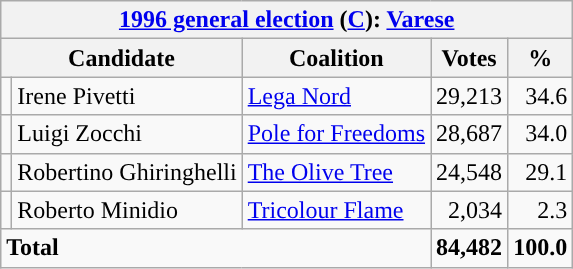<table class=wikitable style=text-align:right>
<tr>
<th colspan=5><a href='#'>1996 general election</a> (<a href='#'>C</a>): <a href='#'>Varese</a></th>
</tr>
<tr>
<th colspan=2>Candidate</th>
<th>Coalition</th>
<th>Votes</th>
<th>%</th>
</tr>
<tr>
<td></td>
<td align=left>Irene Pivetti</td>
<td align=left><a href='#'>Lega Nord</a></td>
<td>29,213</td>
<td>34.6</td>
</tr>
<tr>
<td></td>
<td align=left>Luigi Zocchi</td>
<td align=left><a href='#'>Pole for Freedoms</a></td>
<td>28,687</td>
<td>34.0</td>
</tr>
<tr>
<td></td>
<td align=left>Robertino Ghiringhelli</td>
<td align=left><a href='#'>The Olive Tree</a></td>
<td>24,548</td>
<td>29.1</td>
</tr>
<tr>
<td></td>
<td align=left>Roberto Minidio</td>
<td align=left><a href='#'>Tricolour Flame</a></td>
<td>2,034</td>
<td>2.3</td>
</tr>
<tr>
<td align=left colspan=3><strong>Total</strong></td>
<td><strong>84,482</strong></td>
<td><strong>100.0</strong></td>
</tr>
</table>
